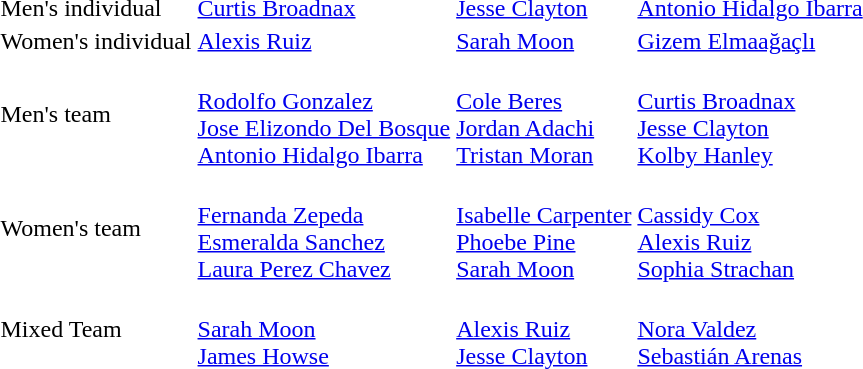<table>
<tr>
<td>Men's individual</td>
<td><a href='#'>Curtis Broadnax</a><br></td>
<td><a href='#'>Jesse Clayton</a><br></td>
<td><a href='#'>Antonio Hidalgo Ibarra</a><br></td>
</tr>
<tr>
<td>Women's individual</td>
<td><a href='#'>Alexis Ruiz</a><br></td>
<td><a href='#'>Sarah Moon</a><br></td>
<td><a href='#'>Gizem Elmaağaçlı</a><br></td>
</tr>
<tr>
<td>Men's team</td>
<td><br><a href='#'>Rodolfo Gonzalez</a><br><a href='#'>Jose Elizondo Del Bosque</a><br><a href='#'>Antonio Hidalgo Ibarra</a></td>
<td><br><a href='#'>Cole Beres</a><br><a href='#'>Jordan Adachi</a><br><a href='#'>Tristan Moran</a></td>
<td><br><a href='#'>Curtis Broadnax</a><br><a href='#'>Jesse Clayton</a><br><a href='#'>Kolby Hanley</a></td>
</tr>
<tr>
<td>Women's team</td>
<td><br><a href='#'>Fernanda Zepeda</a><br><a href='#'>Esmeralda Sanchez</a><br><a href='#'>Laura Perez Chavez</a></td>
<td><br><a href='#'>Isabelle Carpenter</a><br><a href='#'>Phoebe Pine</a><br><a href='#'>Sarah Moon</a></td>
<td><br><a href='#'>Cassidy Cox</a><br><a href='#'>Alexis Ruiz</a><br><a href='#'>Sophia Strachan</a></td>
</tr>
<tr>
<td>Mixed Team</td>
<td><br><a href='#'>Sarah Moon</a><br><a href='#'>James Howse</a></td>
<td><br><a href='#'>Alexis Ruiz</a><br><a href='#'>Jesse Clayton</a></td>
<td><br><a href='#'>Nora Valdez</a><br><a href='#'>Sebastián Arenas</a></td>
</tr>
</table>
